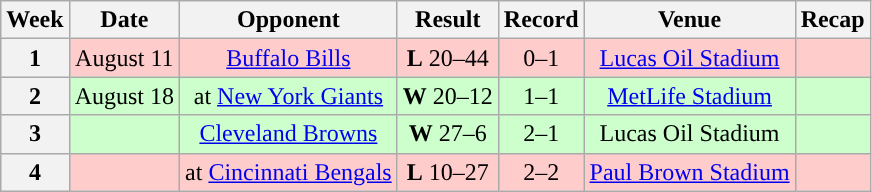<table class="wikitable" style="text-align:center">
<tr>
<th>Week</th>
<th>Date</th>
<th>Opponent</th>
<th>Result</th>
<th>Record</th>
<th>Venue</th>
<th>Recap</th>
</tr>
<tr style="background:#fcc">
<th>1</th>
<td>August 11</td>
<td><a href='#'>Buffalo Bills</a></td>
<td><strong>L</strong> 20–44</td>
<td>0–1</td>
<td><a href='#'>Lucas Oil Stadium</a></td>
<td></td>
</tr>
<tr style="background:#cfc">
<th>2</th>
<td>August 18</td>
<td>at <a href='#'>New York Giants</a></td>
<td><strong>W</strong> 20–12</td>
<td>1–1</td>
<td><a href='#'>MetLife Stadium</a></td>
<td></td>
</tr>
<tr style="background:#cfc">
<th>3</th>
<td></td>
<td><a href='#'>Cleveland Browns</a></td>
<td><strong>W</strong> 27–6</td>
<td>2–1</td>
<td>Lucas Oil Stadium</td>
<td></td>
</tr>
<tr style="background:#fcc">
<th>4</th>
<td></td>
<td>at <a href='#'>Cincinnati Bengals</a></td>
<td><strong>L</strong> 10–27</td>
<td>2–2</td>
<td><a href='#'>Paul Brown Stadium</a></td>
<td></td>
</tr>
</table>
